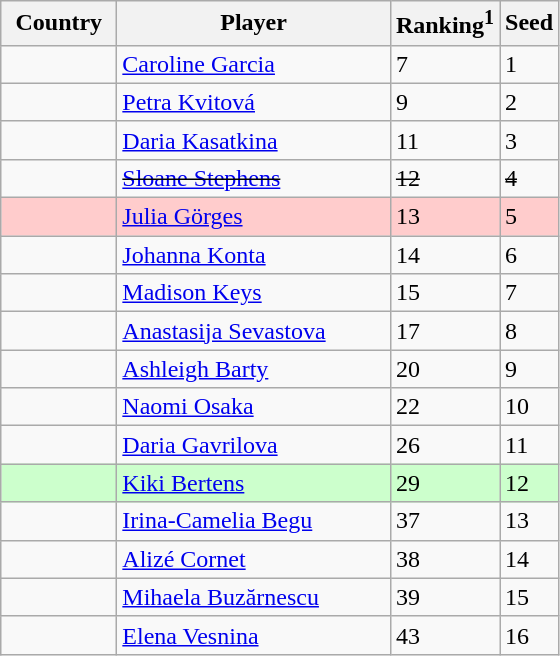<table class="sortable wikitable">
<tr>
<th width="70">Country</th>
<th width="175">Player</th>
<th>Ranking<sup>1</sup></th>
<th>Seed</th>
</tr>
<tr>
<td></td>
<td><a href='#'>Caroline Garcia</a></td>
<td>7</td>
<td>1</td>
</tr>
<tr>
<td></td>
<td><a href='#'>Petra Kvitová</a></td>
<td>9</td>
<td>2</td>
</tr>
<tr>
<td></td>
<td><a href='#'>Daria Kasatkina</a></td>
<td>11</td>
<td>3</td>
</tr>
<tr>
<td><s></s></td>
<td><s><a href='#'>Sloane Stephens</a></s></td>
<td><s>12</s></td>
<td><s>4</s></td>
</tr>
<tr style="background:#fcc;">
<td></td>
<td><a href='#'>Julia Görges</a></td>
<td>13</td>
<td>5</td>
</tr>
<tr>
<td></td>
<td><a href='#'>Johanna Konta</a></td>
<td>14</td>
<td>6</td>
</tr>
<tr>
<td></td>
<td><a href='#'>Madison Keys</a></td>
<td>15</td>
<td>7</td>
</tr>
<tr>
<td></td>
<td><a href='#'>Anastasija Sevastova</a></td>
<td>17</td>
<td>8</td>
</tr>
<tr>
<td></td>
<td><a href='#'>Ashleigh Barty</a></td>
<td>20</td>
<td>9</td>
</tr>
<tr>
<td></td>
<td><a href='#'>Naomi Osaka</a></td>
<td>22</td>
<td>10</td>
</tr>
<tr>
<td></td>
<td><a href='#'>Daria Gavrilova</a></td>
<td>26</td>
<td>11</td>
</tr>
<tr style="background:#cfc;">
<td></td>
<td><a href='#'>Kiki Bertens</a></td>
<td>29</td>
<td>12</td>
</tr>
<tr>
<td></td>
<td><a href='#'>Irina-Camelia Begu</a></td>
<td>37</td>
<td>13</td>
</tr>
<tr>
<td></td>
<td><a href='#'>Alizé Cornet</a></td>
<td>38</td>
<td>14</td>
</tr>
<tr>
<td></td>
<td><a href='#'>Mihaela Buzărnescu</a></td>
<td>39</td>
<td>15</td>
</tr>
<tr>
<td></td>
<td><a href='#'>Elena Vesnina</a></td>
<td>43</td>
<td>16</td>
</tr>
</table>
